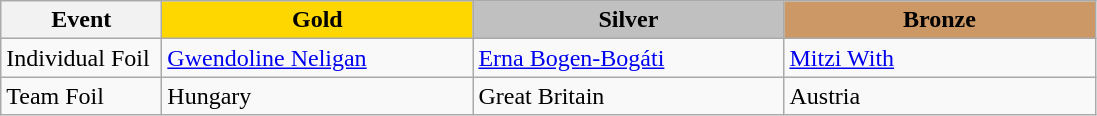<table class="wikitable">
<tr>
<th width="100">Event</th>
<th style="background-color:gold;" width="200"> Gold</th>
<th style="background-color:silver;" width="200"> Silver</th>
<th style="background-color:#CC9966;" width="200"> Bronze</th>
</tr>
<tr>
<td>Individual Foil</td>
<td> <a href='#'>Gwendoline Neligan</a></td>
<td> <a href='#'>Erna Bogen-Bogáti</a></td>
<td> <a href='#'>Mitzi With</a></td>
</tr>
<tr>
<td>Team Foil</td>
<td> Hungary</td>
<td> Great Britain</td>
<td> Austria</td>
</tr>
</table>
